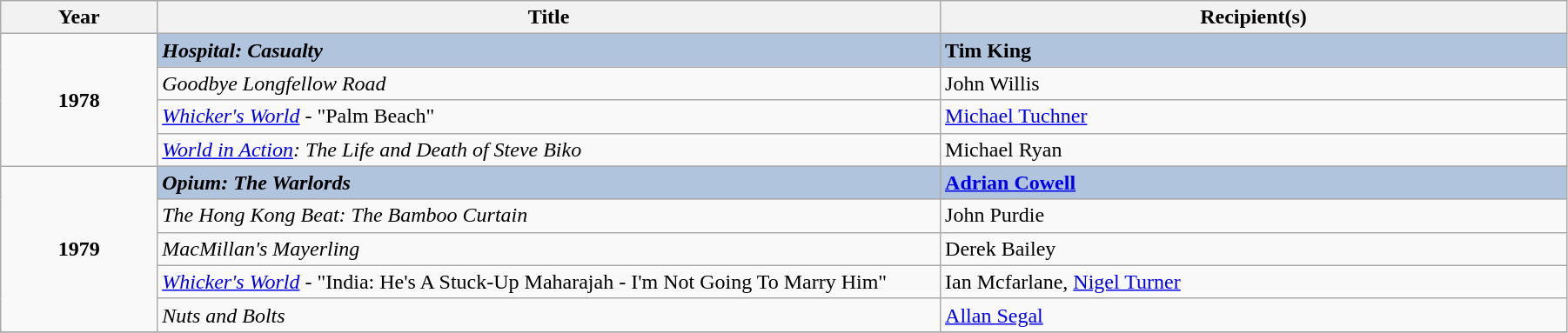<table class="wikitable" width="95%">
<tr>
<th width=5%>Year</th>
<th width=25%><strong>Title</strong></th>
<th width=20%><strong>Recipient(s)</strong></th>
</tr>
<tr>
<td rowspan="4" style="text-align:center;"><strong>1978</strong></td>
<td style="background:#B0C4DE;"><strong><em>Hospital: Casualty</em></strong></td>
<td style="background:#B0C4DE;"><strong>Tim King</strong></td>
</tr>
<tr>
<td><em>Goodbye Longfellow Road</em></td>
<td>John Willis</td>
</tr>
<tr>
<td><em><a href='#'>Whicker's World</a></em> - "Palm Beach"</td>
<td><a href='#'>Michael Tuchner</a></td>
</tr>
<tr>
<td><em><a href='#'>World in Action</a>: The Life and Death of Steve Biko</em></td>
<td>Michael Ryan</td>
</tr>
<tr>
<td rowspan="5" style="text-align:center;"><strong>1979</strong></td>
<td style="background:#B0C4DE;"><strong><em>Opium: The Warlords</em></strong></td>
<td style="background:#B0C4DE;"><strong><a href='#'>Adrian Cowell</a></strong></td>
</tr>
<tr>
<td><em>The Hong Kong Beat: The Bamboo Curtain</em></td>
<td>John Purdie</td>
</tr>
<tr>
<td><em>MacMillan's Mayerling</em></td>
<td>Derek Bailey</td>
</tr>
<tr>
<td><em><a href='#'>Whicker's World</a></em> - "India: He's A Stuck-Up Maharajah - I'm Not Going To Marry Him"</td>
<td>Ian Mcfarlane, <a href='#'>Nigel Turner</a></td>
</tr>
<tr>
<td><em>Nuts and Bolts</em></td>
<td><a href='#'>Allan Segal</a></td>
</tr>
<tr>
</tr>
</table>
